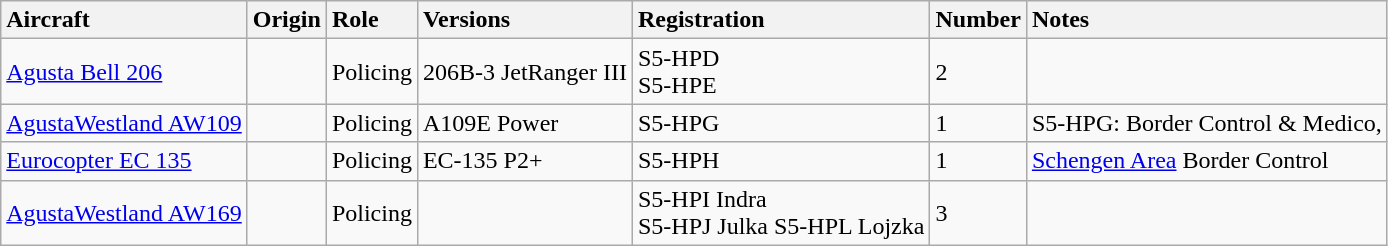<table class="wikitable">
<tr>
<th style="text-align: left;">Aircraft</th>
<th style="text-align: left;">Origin</th>
<th style="text-align: left;">Role</th>
<th style="text-align: left;">Versions</th>
<th style="text-align: left;">Registration</th>
<th style="text-align: left;">Number</th>
<th style="text-align: left;">Notes</th>
</tr>
<tr>
<td><a href='#'>Agusta Bell 206</a></td>
<td></td>
<td>Policing</td>
<td>206B-3 JetRanger III</td>
<td>S5-HPD<br>S5-HPE</td>
<td>2</td>
<td></td>
</tr>
<tr>
<td><a href='#'>AgustaWestland AW109</a></td>
<td></td>
<td>Policing</td>
<td>A109E Power</td>
<td>S5-HPG</td>
<td>1</td>
<td>S5-HPG: Border Control & Medico,</td>
</tr>
<tr>
<td><a href='#'>Eurocopter EC 135</a></td>
<td></td>
<td>Policing</td>
<td>EC-135 P2+</td>
<td>S5-HPH</td>
<td>1</td>
<td><a href='#'>Schengen Area</a> Border Control</td>
</tr>
<tr>
<td><a href='#'>AgustaWestland AW169</a></td>
<td></td>
<td>Policing</td>
<td></td>
<td>S5-HPI Indra<br>S5-HPJ Julka
S5-HPL Lojzka</td>
<td>3</td>
<td></td>
</tr>
</table>
